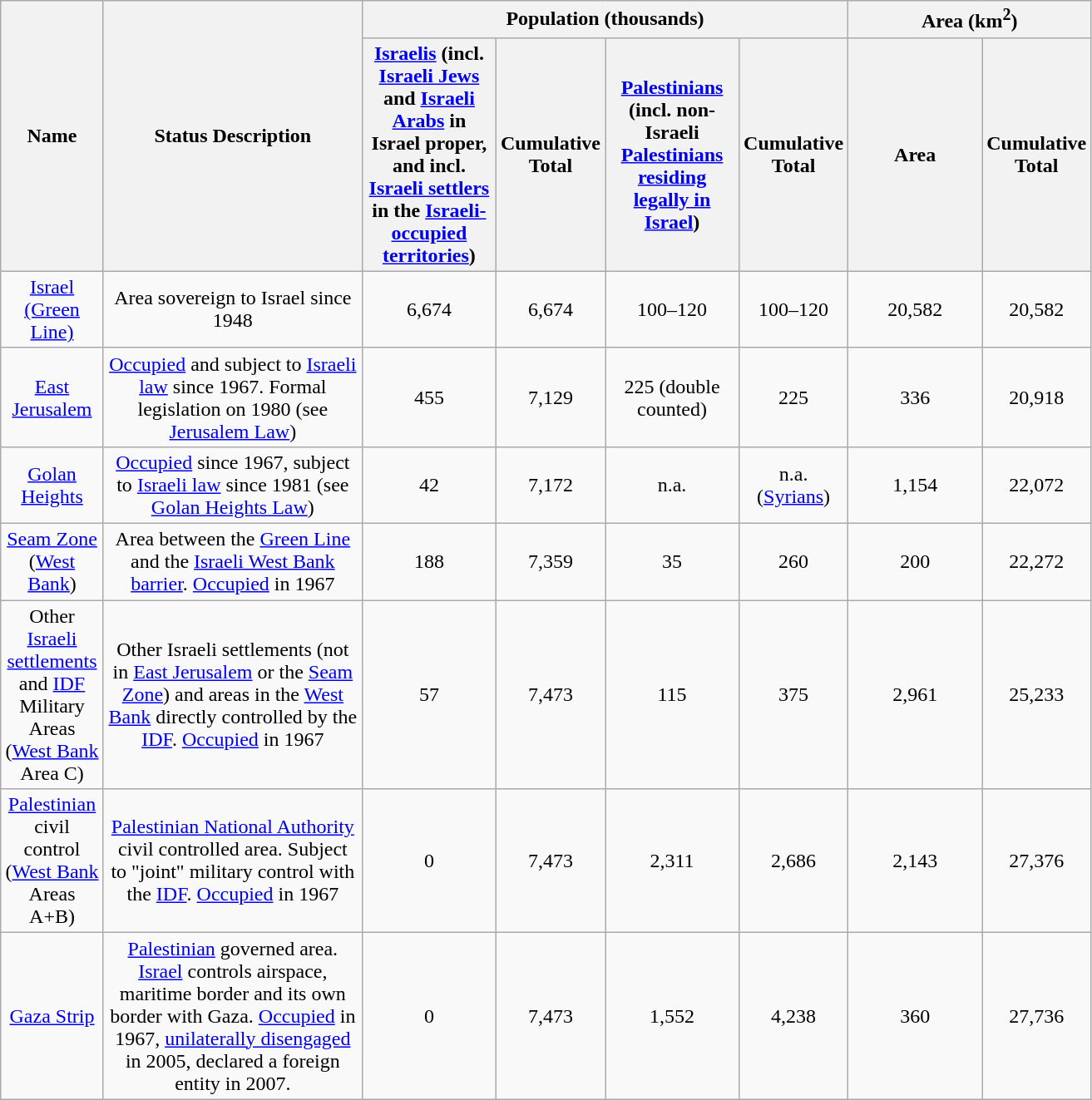<table class="wikitable" style="text-align: center;">
<tr>
<th rowspan="2" scope="col" style="width: 75px;">Name</th>
<th rowspan="2" scope="col" style="width: 200px;">Status Description</th>
<th colspan="4" style="width: 300px;">Population (thousands)</th>
<th colspan="2" style="width: 100px;">Area (km<sup>2</sup>)</th>
</tr>
<tr>
<th scope="col" style="width: 100px;"><a href='#'>Israelis</a> (incl. <a href='#'>Israeli Jews</a> and <a href='#'>Israeli Arabs</a> in Israel proper, and incl. <a href='#'>Israeli settlers</a> in the <a href='#'>Israeli-occupied territories</a>)</th>
<th scope="col" style="width: 50px;">Cumulative Total</th>
<th scope="col" style="width: 100px;"><a href='#'>Palestinians</a> (incl. non-Israeli <a href='#'>Palestinians residing legally in Israel</a>)</th>
<th scope="col" style="width: 50px;">Cumulative Total</th>
<th scope="col" style="width: 100px;">Area</th>
<th scope="col" style="width: 50px;">Cumulative Total</th>
</tr>
<tr>
<td><a href='#'>Israel (Green Line)</a></td>
<td>Area sovereign to Israel since 1948</td>
<td>6,674</td>
<td>6,674</td>
<td>100–120</td>
<td>100–120</td>
<td>20,582</td>
<td>20,582</td>
</tr>
<tr>
<td><a href='#'>East Jerusalem</a></td>
<td><a href='#'>Occupied</a> and subject to <a href='#'>Israeli law</a> since 1967. Formal legislation on 1980 (see <a href='#'>Jerusalem Law</a>)</td>
<td>455</td>
<td>7,129</td>
<td>225 (double counted)</td>
<td>225</td>
<td>336</td>
<td>20,918</td>
</tr>
<tr>
<td><a href='#'>Golan Heights</a></td>
<td><a href='#'>Occupied</a> since 1967, subject to <a href='#'>Israeli law</a> since 1981 (see <a href='#'>Golan Heights Law</a>)</td>
<td>42</td>
<td>7,172</td>
<td>n.a.</td>
<td>n.a. (<a href='#'>Syrians</a>)</td>
<td>1,154</td>
<td>22,072</td>
</tr>
<tr>
<td><a href='#'>Seam Zone</a> (<a href='#'>West Bank</a>)</td>
<td>Area between the <a href='#'>Green Line</a> and the <a href='#'>Israeli West Bank barrier</a>. <a href='#'>Occupied</a> in 1967</td>
<td>188</td>
<td>7,359</td>
<td>35</td>
<td>260</td>
<td>200</td>
<td>22,272</td>
</tr>
<tr>
<td>Other <a href='#'>Israeli settlements</a> and <a href='#'>IDF</a> Military Areas (<a href='#'>West Bank</a> Area C)</td>
<td>Other Israeli settlements (not in <a href='#'>East Jerusalem</a> or the <a href='#'>Seam Zone</a>) and areas in the <a href='#'>West Bank</a> directly controlled by the <a href='#'>IDF</a>. <a href='#'>Occupied</a> in 1967</td>
<td>57</td>
<td>7,473</td>
<td>115</td>
<td>375</td>
<td>2,961</td>
<td>25,233</td>
</tr>
<tr>
<td><a href='#'>Palestinian</a> civil control (<a href='#'>West Bank</a> Areas A+B)</td>
<td><a href='#'>Palestinian National Authority</a> civil controlled area. Subject to "joint" military control with the <a href='#'>IDF</a>. <a href='#'>Occupied</a> in 1967</td>
<td>0</td>
<td>7,473</td>
<td>2,311</td>
<td>2,686</td>
<td>2,143</td>
<td>27,376</td>
</tr>
<tr>
<td><a href='#'>Gaza Strip</a></td>
<td><a href='#'>Palestinian</a> governed area. <a href='#'>Israel</a> controls airspace, maritime border and its own border with Gaza. <a href='#'>Occupied</a> in 1967, <a href='#'>unilaterally disengaged</a> in 2005, declared a foreign entity in 2007.</td>
<td>0</td>
<td>7,473</td>
<td>1,552</td>
<td>4,238</td>
<td>360</td>
<td>27,736</td>
</tr>
</table>
